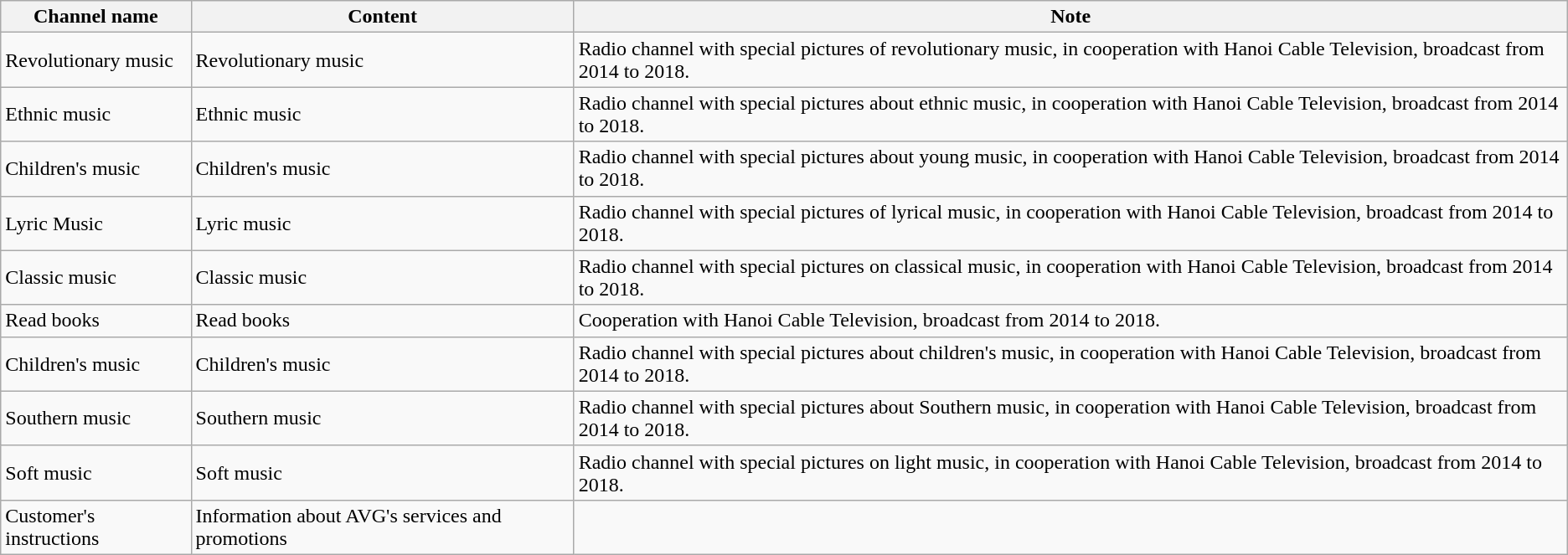<table class="wikitable">
<tr>
<th>Channel name</th>
<th>Content</th>
<th>Note</th>
</tr>
<tr>
<td>Revolutionary music</td>
<td>Revolutionary music</td>
<td>Radio channel with special pictures of revolutionary music, in cooperation with Hanoi Cable Television, broadcast from 2014 to 2018.</td>
</tr>
<tr>
<td>Ethnic music</td>
<td>Ethnic music</td>
<td>Radio channel with special pictures about ethnic music, in cooperation with Hanoi Cable Television, broadcast from 2014 to 2018.</td>
</tr>
<tr>
<td>Children's music</td>
<td>Children's music</td>
<td>Radio channel with special pictures about young music, in cooperation with Hanoi Cable Television, broadcast from 2014 to 2018.</td>
</tr>
<tr>
<td>Lyric Music</td>
<td>Lyric music</td>
<td>Radio channel with special pictures of lyrical music, in cooperation with Hanoi Cable Television, broadcast from 2014 to 2018.</td>
</tr>
<tr>
<td>Classic music</td>
<td>Classic music</td>
<td>Radio channel with special pictures on classical music, in cooperation with Hanoi Cable Television, broadcast from 2014 to 2018.</td>
</tr>
<tr>
<td>Read books</td>
<td>Read books</td>
<td>Cooperation with Hanoi Cable Television, broadcast from 2014 to 2018.</td>
</tr>
<tr>
<td>Children's music</td>
<td>Children's music</td>
<td>Radio channel with special pictures about children's music, in cooperation with Hanoi Cable Television, broadcast from 2014 to 2018.</td>
</tr>
<tr>
<td>Southern music</td>
<td>Southern music</td>
<td>Radio channel with special pictures about Southern music, in cooperation with Hanoi Cable Television, broadcast from 2014 to 2018.</td>
</tr>
<tr>
<td>Soft music</td>
<td>Soft music</td>
<td>Radio channel with special pictures on light music, in cooperation with Hanoi Cable Television, broadcast from 2014 to 2018.</td>
</tr>
<tr>
<td>Customer's instructions</td>
<td>Information about AVG's services and promotions</td>
<td></td>
</tr>
</table>
